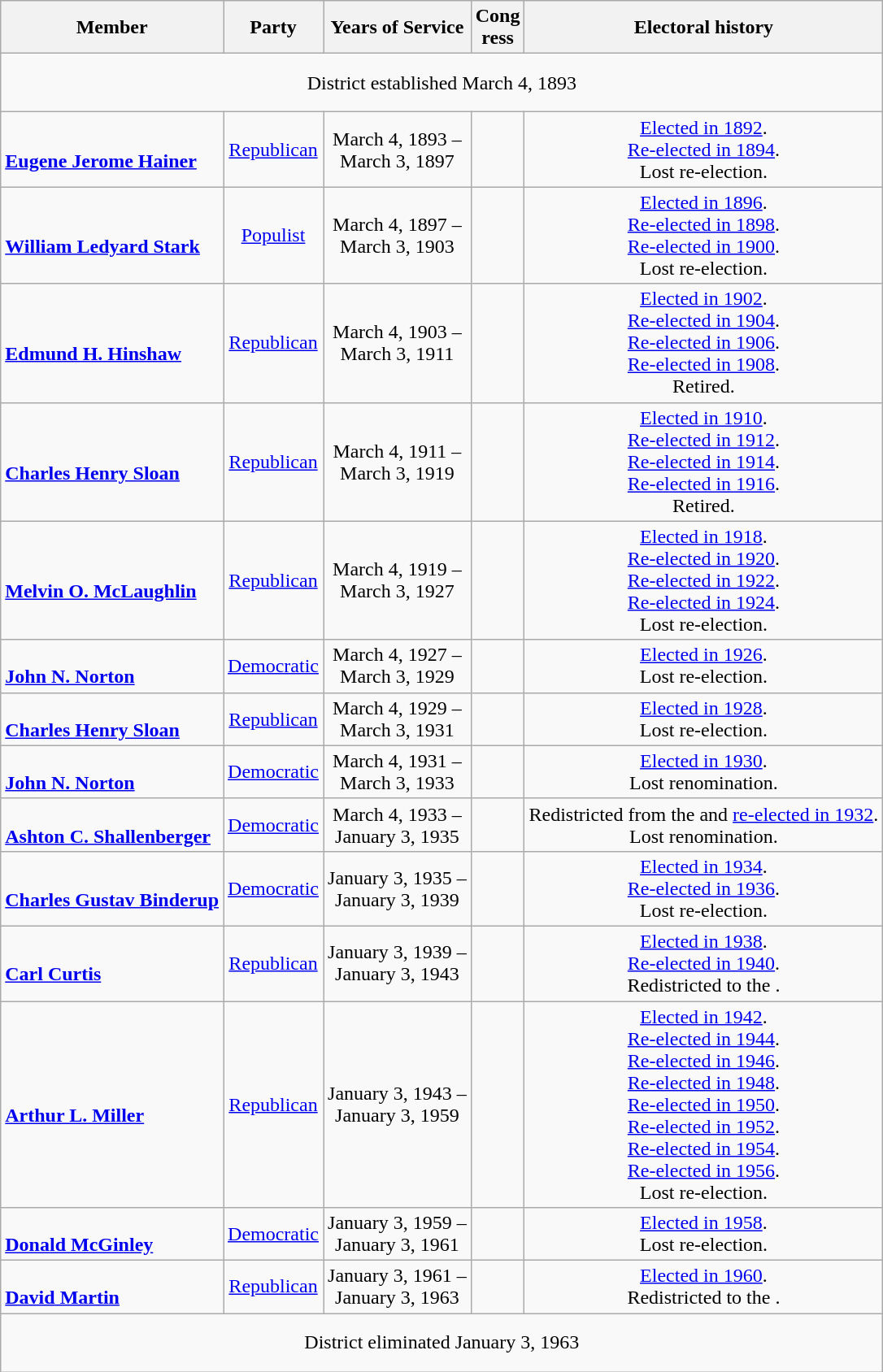<table class="wikitable" style="text-align:center">
<tr>
<th>Member</th>
<th>Party</th>
<th>Years of Service</th>
<th>Cong<br>ress</th>
<th>Electoral history</th>
</tr>
<tr style="height:3em">
<td colspan=5>District established March 4, 1893</td>
</tr>
<tr>
<td align=left><br><strong><a href='#'>Eugene Jerome Hainer</a></strong><br></td>
<td><a href='#'>Republican</a></td>
<td nowrap>March 4, 1893 –<br>March 3, 1897</td>
<td></td>
<td><a href='#'>Elected in 1892</a>.<br><a href='#'>Re-elected in 1894</a>.<br>Lost re-election.</td>
</tr>
<tr>
<td align=left><br><strong><a href='#'>William Ledyard Stark</a></strong><br></td>
<td><a href='#'>Populist</a></td>
<td nowrap>March 4, 1897 –<br>March 3, 1903</td>
<td></td>
<td><a href='#'>Elected in 1896</a>.<br><a href='#'>Re-elected in 1898</a>.<br><a href='#'>Re-elected in 1900</a>.<br>Lost re-election.</td>
</tr>
<tr>
<td align=left><br><strong><a href='#'>Edmund H. Hinshaw</a></strong><br></td>
<td><a href='#'>Republican</a></td>
<td nowrap>March 4, 1903 –<br>March 3, 1911</td>
<td></td>
<td><a href='#'>Elected in 1902</a>.<br><a href='#'>Re-elected in 1904</a>.<br><a href='#'>Re-elected in 1906</a>.<br><a href='#'>Re-elected in 1908</a>.<br>Retired.</td>
</tr>
<tr>
<td align=left><br><strong><a href='#'>Charles Henry Sloan</a></strong><br></td>
<td><a href='#'>Republican</a></td>
<td nowrap>March 4, 1911 –<br>March 3, 1919</td>
<td></td>
<td><a href='#'>Elected in 1910</a>.<br><a href='#'>Re-elected in 1912</a>.<br><a href='#'>Re-elected in 1914</a>.<br><a href='#'>Re-elected in 1916</a>.<br>Retired.</td>
</tr>
<tr>
<td align=left><br><strong><a href='#'>Melvin O. McLaughlin</a></strong><br></td>
<td><a href='#'>Republican</a></td>
<td nowrap>March 4, 1919 –<br>March 3, 1927</td>
<td></td>
<td><a href='#'>Elected in 1918</a>.<br><a href='#'>Re-elected in 1920</a>.<br><a href='#'>Re-elected in 1922</a>.<br><a href='#'>Re-elected in 1924</a>.<br>Lost re-election.</td>
</tr>
<tr>
<td align=left><br><strong><a href='#'>John N. Norton</a></strong><br></td>
<td><a href='#'>Democratic</a></td>
<td nowrap>March 4, 1927 –<br>March 3, 1929</td>
<td></td>
<td><a href='#'>Elected in 1926</a>.<br>Lost re-election.</td>
</tr>
<tr>
<td align=left><br><strong><a href='#'>Charles Henry Sloan</a></strong><br></td>
<td><a href='#'>Republican</a></td>
<td nowrap>March 4, 1929 –<br>March 3, 1931</td>
<td></td>
<td><a href='#'>Elected in 1928</a>.<br>Lost re-election.</td>
</tr>
<tr>
<td align=left><br><strong><a href='#'>John N. Norton</a></strong><br></td>
<td><a href='#'>Democratic</a></td>
<td nowrap>March 4, 1931 –<br>March 3, 1933</td>
<td></td>
<td><a href='#'>Elected in 1930</a>.<br>Lost renomination.</td>
</tr>
<tr>
<td align=left><br><strong><a href='#'>Ashton C. Shallenberger</a></strong><br></td>
<td><a href='#'>Democratic</a></td>
<td nowrap>March 4, 1933 –<br>January 3, 1935</td>
<td></td>
<td>Redistricted from the  and <a href='#'>re-elected in 1932</a>.<br>Lost renomination.</td>
</tr>
<tr>
<td align=left><br><strong><a href='#'>Charles Gustav Binderup</a></strong><br></td>
<td><a href='#'>Democratic</a></td>
<td nowrap>January 3, 1935 –<br>January 3, 1939</td>
<td></td>
<td><a href='#'>Elected in 1934</a>.<br><a href='#'>Re-elected in 1936</a>.<br>Lost re-election.</td>
</tr>
<tr>
<td align=left><br><strong><a href='#'>Carl Curtis</a></strong><br></td>
<td><a href='#'>Republican</a></td>
<td nowrap>January 3, 1939 –<br>January 3, 1943</td>
<td></td>
<td><a href='#'>Elected in 1938</a>.<br><a href='#'>Re-elected in 1940</a>.<br>Redistricted to the .</td>
</tr>
<tr>
<td align=left><br><strong><a href='#'>Arthur L. Miller</a></strong><br></td>
<td><a href='#'>Republican</a></td>
<td nowrap>January 3, 1943 –<br>January 3, 1959</td>
<td></td>
<td><a href='#'>Elected in 1942</a>.<br><a href='#'>Re-elected in 1944</a>.<br><a href='#'>Re-elected in 1946</a>.<br><a href='#'>Re-elected in 1948</a>.<br><a href='#'>Re-elected in 1950</a>.<br><a href='#'>Re-elected in 1952</a>.<br><a href='#'>Re-elected in 1954</a>.<br><a href='#'>Re-elected in 1956</a>.<br>Lost re-election.</td>
</tr>
<tr>
<td align=left><br><strong><a href='#'>Donald McGinley</a></strong><br></td>
<td><a href='#'>Democratic</a></td>
<td nowrap>January 3, 1959 –<br>January 3, 1961</td>
<td></td>
<td><a href='#'>Elected in 1958</a>.<br>Lost re-election.</td>
</tr>
<tr>
<td align=left><br><strong><a href='#'>David Martin</a></strong><br></td>
<td><a href='#'>Republican</a></td>
<td nowrap>January 3, 1961 –<br>January 3, 1963</td>
<td></td>
<td><a href='#'>Elected in 1960</a>.<br>Redistricted to the .</td>
</tr>
<tr style="height:3em">
<td colspan=5>District eliminated January 3, 1963</td>
</tr>
</table>
